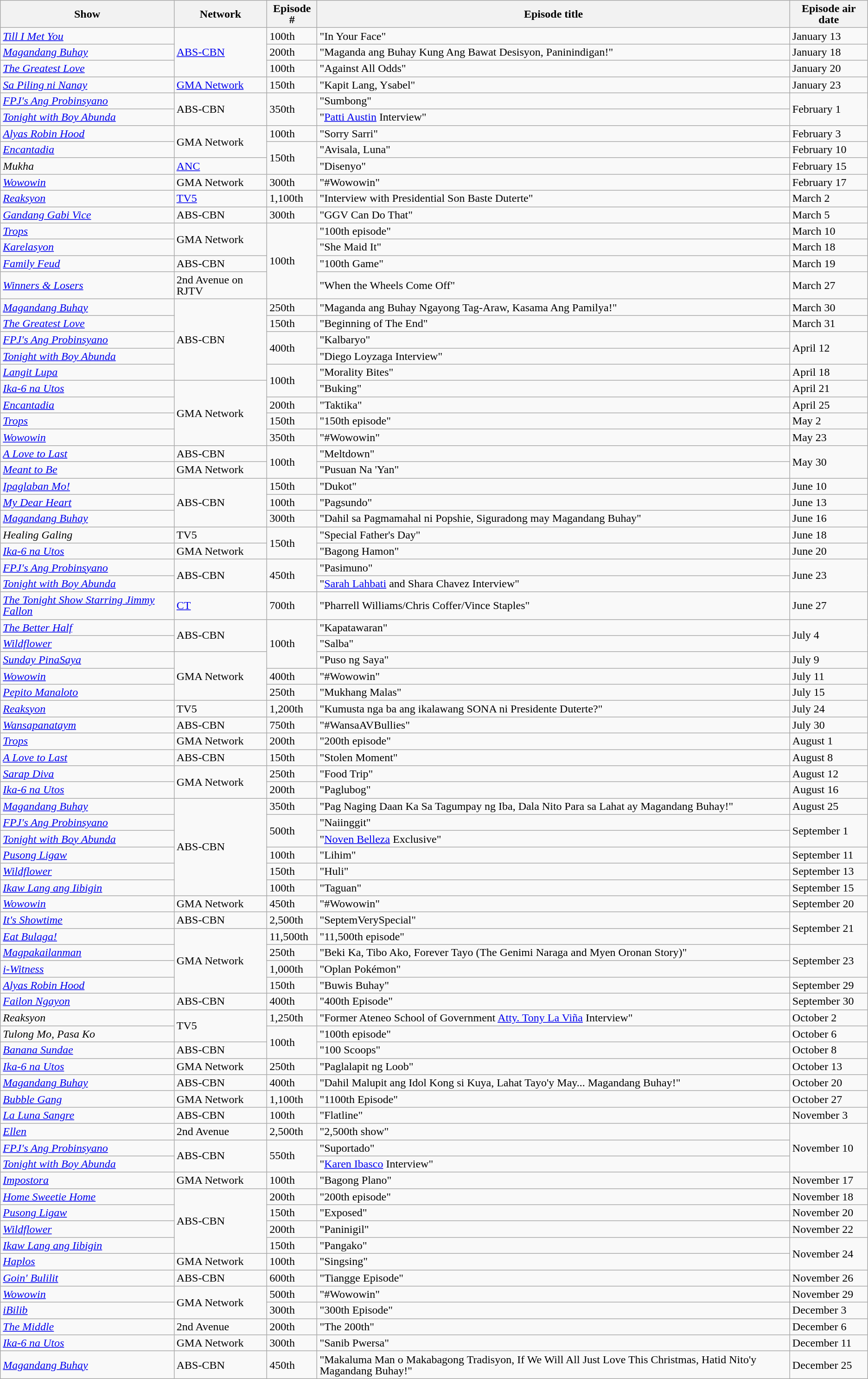<table class="wikitable" style="text-align:left; line-height:16px; width:auto;">
<tr ">
<th>Show</th>
<th>Network</th>
<th>Episode #</th>
<th>Episode title </th>
<th>Episode air date </th>
</tr>
<tr>
<td><em><a href='#'>Till I Met You</a></em></td>
<td rowspan="3"><a href='#'>ABS-CBN</a></td>
<td>100th</td>
<td>"In Your Face"</td>
<td>January 13</td>
</tr>
<tr>
<td><em><a href='#'>Magandang Buhay</a></em></td>
<td>200th</td>
<td>"Maganda ang Buhay Kung Ang Bawat Desisyon, Paninindigan!"</td>
<td>January 18</td>
</tr>
<tr>
<td><em><a href='#'>The Greatest Love</a></em></td>
<td>100th</td>
<td>"Against All Odds"</td>
<td>January 20</td>
</tr>
<tr>
<td><em><a href='#'>Sa Piling ni Nanay</a></em></td>
<td><a href='#'>GMA Network</a></td>
<td>150th</td>
<td>"Kapit Lang, Ysabel"</td>
<td>January 23</td>
</tr>
<tr>
<td><em><a href='#'>FPJ's Ang Probinsyano</a></em></td>
<td rowspan="2">ABS-CBN</td>
<td rowspan="2">350th</td>
<td>"Sumbong"</td>
<td rowspan="2">February 1</td>
</tr>
<tr>
<td><em><a href='#'>Tonight with Boy Abunda</a></em></td>
<td>"<a href='#'>Patti Austin</a> Interview"</td>
</tr>
<tr>
<td><em><a href='#'>Alyas Robin Hood</a></em></td>
<td rowspan="2">GMA Network</td>
<td>100th</td>
<td>"Sorry Sarri"</td>
<td>February 3</td>
</tr>
<tr>
<td><em><a href='#'>Encantadia</a></em></td>
<td rowspan="2">150th</td>
<td>"Avisala, Luna"</td>
<td>February 10</td>
</tr>
<tr>
<td><em>Mukha</em></td>
<td><a href='#'>ANC</a></td>
<td>"Disenyo"</td>
<td>February 15</td>
</tr>
<tr>
<td><em><a href='#'>Wowowin</a></em></td>
<td>GMA Network</td>
<td>300th</td>
<td>"#Wowowin"</td>
<td>February 17</td>
</tr>
<tr>
<td><em><a href='#'>Reaksyon</a></em></td>
<td><a href='#'>TV5</a></td>
<td>1,100th</td>
<td>"Interview with Presidential Son Baste Duterte"</td>
<td>March 2</td>
</tr>
<tr>
<td><em><a href='#'>Gandang Gabi Vice</a></em></td>
<td>ABS-CBN</td>
<td>300th</td>
<td>"GGV Can Do That"</td>
<td>March 5</td>
</tr>
<tr>
<td><em><a href='#'>Trops</a></em></td>
<td rowspan="2">GMA Network</td>
<td rowspan="4">100th</td>
<td>"100th episode"</td>
<td>March 10</td>
</tr>
<tr>
<td><em><a href='#'>Karelasyon</a></em></td>
<td>"She Maid It"</td>
<td>March 18</td>
</tr>
<tr>
<td><em><a href='#'>Family Feud</a></em></td>
<td>ABS-CBN</td>
<td>"100th Game"</td>
<td>March 19</td>
</tr>
<tr>
<td><em><a href='#'>Winners & Losers</a></em></td>
<td>2nd Avenue on RJTV</td>
<td>"When the Wheels Come Off"</td>
<td>March 27</td>
</tr>
<tr>
<td><em><a href='#'>Magandang Buhay</a></em></td>
<td rowspan="5">ABS-CBN</td>
<td>250th</td>
<td>"Maganda ang Buhay Ngayong Tag-Araw, Kasama Ang Pamilya!"</td>
<td>March 30</td>
</tr>
<tr>
<td><em><a href='#'>The Greatest Love</a></em></td>
<td>150th</td>
<td>"Beginning of The End"</td>
<td>March 31</td>
</tr>
<tr>
<td><em><a href='#'>FPJ's Ang Probinsyano</a></em></td>
<td rowspan="2">400th</td>
<td>"Kalbaryo"</td>
<td rowspan="2">April 12</td>
</tr>
<tr>
<td><em><a href='#'>Tonight with Boy Abunda</a></em></td>
<td>"Diego Loyzaga Interview"</td>
</tr>
<tr>
<td><em><a href='#'>Langit Lupa</a></em></td>
<td rowspan="2">100th</td>
<td>"Morality Bites"</td>
<td>April 18</td>
</tr>
<tr>
<td><em><a href='#'>Ika-6 na Utos</a></em></td>
<td rowspan="4">GMA Network</td>
<td>"Buking"</td>
<td>April 21</td>
</tr>
<tr>
<td><em><a href='#'>Encantadia</a></em></td>
<td>200th</td>
<td>"Taktika"</td>
<td>April 25</td>
</tr>
<tr>
<td><em><a href='#'>Trops</a></em></td>
<td>150th</td>
<td>"150th episode"</td>
<td>May 2</td>
</tr>
<tr>
<td><em><a href='#'>Wowowin</a></em></td>
<td>350th</td>
<td>"#Wowowin"</td>
<td>May 23</td>
</tr>
<tr>
<td><em><a href='#'>A Love to Last</a></em></td>
<td>ABS-CBN</td>
<td rowspan="2">100th</td>
<td>"Meltdown"</td>
<td rowspan="2">May 30</td>
</tr>
<tr>
<td><em><a href='#'>Meant to Be</a></em></td>
<td>GMA Network</td>
<td>"Pusuan Na 'Yan"</td>
</tr>
<tr>
<td><em><a href='#'>Ipaglaban Mo!</a></em></td>
<td rowspan="3">ABS-CBN</td>
<td>150th</td>
<td>"Dukot"</td>
<td>June 10</td>
</tr>
<tr>
<td><em><a href='#'>My Dear Heart</a></em></td>
<td>100th</td>
<td>"Pagsundo"</td>
<td>June 13</td>
</tr>
<tr>
<td><em><a href='#'>Magandang Buhay</a></em></td>
<td>300th</td>
<td>"Dahil sa Pagmamahal ni Popshie, Siguradong may Magandang Buhay"</td>
<td>June 16</td>
</tr>
<tr>
<td><em>Healing Galing</em></td>
<td>TV5</td>
<td rowspan="2">150th</td>
<td>"Special Father's Day"</td>
<td>June 18</td>
</tr>
<tr>
<td><em><a href='#'>Ika-6 na Utos</a></em></td>
<td>GMA Network</td>
<td>"Bagong Hamon"</td>
<td>June 20</td>
</tr>
<tr>
<td><em><a href='#'>FPJ's Ang Probinsyano</a></em></td>
<td rowspan="2">ABS-CBN</td>
<td rowspan="2">450th</td>
<td>"Pasimuno"</td>
<td rowspan="2">June 23</td>
</tr>
<tr>
<td><em><a href='#'>Tonight with Boy Abunda</a></em></td>
<td>"<a href='#'>Sarah Lahbati</a> and Shara Chavez Interview"</td>
</tr>
<tr>
<td><em><a href='#'>The Tonight Show Starring Jimmy Fallon</a></em></td>
<td><a href='#'>CT</a></td>
<td>700th</td>
<td>"Pharrell Williams/Chris Coffer/Vince Staples"</td>
<td>June 27</td>
</tr>
<tr>
<td><em><a href='#'>The Better Half</a></em></td>
<td rowspan="2">ABS-CBN</td>
<td rowspan="3">100th</td>
<td>"Kapatawaran"</td>
<td rowspan="2">July 4</td>
</tr>
<tr>
<td><em><a href='#'>Wildflower</a></em></td>
<td>"Salba"</td>
</tr>
<tr>
<td><em><a href='#'>Sunday PinaSaya</a></em></td>
<td rowspan="3">GMA Network</td>
<td>"Puso ng Saya"</td>
<td>July 9</td>
</tr>
<tr>
<td><em><a href='#'>Wowowin</a></em></td>
<td>400th</td>
<td>"#Wowowin"</td>
<td>July 11</td>
</tr>
<tr>
<td><em><a href='#'>Pepito Manaloto</a></em></td>
<td>250th</td>
<td>"Mukhang Malas"</td>
<td>July 15</td>
</tr>
<tr>
<td><em><a href='#'>Reaksyon</a></em></td>
<td>TV5</td>
<td>1,200th</td>
<td>"Kumusta nga ba ang ikalawang SONA ni Presidente Duterte?"</td>
<td>July 24</td>
</tr>
<tr>
<td><em><a href='#'>Wansapanataym</a></em></td>
<td>ABS-CBN</td>
<td>750th</td>
<td>"#WansaAVBullies"</td>
<td>July 30</td>
</tr>
<tr>
<td><em><a href='#'>Trops</a></em></td>
<td>GMA Network</td>
<td>200th</td>
<td>"200th episode"</td>
<td>August 1</td>
</tr>
<tr>
<td><em><a href='#'>A Love to Last</a></em></td>
<td>ABS-CBN</td>
<td>150th</td>
<td>"Stolen Moment"</td>
<td>August 8</td>
</tr>
<tr>
<td><em><a href='#'>Sarap Diva</a></em></td>
<td rowspan="2">GMA Network</td>
<td>250th</td>
<td>"Food Trip"</td>
<td>August 12</td>
</tr>
<tr>
<td><em><a href='#'>Ika-6 na Utos</a></em></td>
<td>200th</td>
<td>"Paglubog"</td>
<td>August 16</td>
</tr>
<tr>
<td><em><a href='#'>Magandang Buhay</a></em></td>
<td rowspan="6">ABS-CBN</td>
<td>350th</td>
<td>"Pag Naging Daan Ka Sa Tagumpay ng Iba, Dala Nito Para sa Lahat ay Magandang Buhay!"</td>
<td>August 25</td>
</tr>
<tr>
<td><em><a href='#'>FPJ's Ang Probinsyano</a></em></td>
<td rowspan="2">500th</td>
<td>"Naiinggit"</td>
<td rowspan="2">September 1</td>
</tr>
<tr>
<td><em><a href='#'>Tonight with Boy Abunda</a></em></td>
<td>"<a href='#'>Noven Belleza</a> Exclusive"</td>
</tr>
<tr>
<td><em><a href='#'>Pusong Ligaw</a></em></td>
<td>100th</td>
<td>"Lihim"</td>
<td>September 11</td>
</tr>
<tr>
<td><em><a href='#'>Wildflower</a></em></td>
<td>150th</td>
<td>"Huli"</td>
<td>September 13</td>
</tr>
<tr>
<td><em><a href='#'>Ikaw Lang ang Iibigin</a></em></td>
<td>100th</td>
<td>"Taguan"</td>
<td>September 15</td>
</tr>
<tr>
<td><em><a href='#'>Wowowin</a></em></td>
<td>GMA Network</td>
<td>450th</td>
<td>"#Wowowin"</td>
<td>September 20</td>
</tr>
<tr>
<td><em><a href='#'>It's Showtime</a></em></td>
<td>ABS-CBN</td>
<td>2,500th</td>
<td>"SeptemVerySpecial"</td>
<td rowspan="2">September 21</td>
</tr>
<tr>
<td><em><a href='#'>Eat Bulaga!</a></em></td>
<td rowspan="4">GMA Network</td>
<td>11,500th</td>
<td>"11,500th episode"</td>
</tr>
<tr>
<td><em><a href='#'>Magpakailanman</a></em></td>
<td>250th</td>
<td>"Beki Ka, Tibo Ako, Forever Tayo (The Genimi Naraga and Myen Oronan Story)"</td>
<td rowspan="2">September 23</td>
</tr>
<tr>
<td><em><a href='#'>i-Witness</a></em></td>
<td>1,000th</td>
<td>"Oplan Pokémon"</td>
</tr>
<tr>
<td><em><a href='#'>Alyas Robin Hood</a></em></td>
<td>150th</td>
<td>"Buwis Buhay"</td>
<td>September 29</td>
</tr>
<tr>
<td><em><a href='#'>Failon Ngayon</a></em></td>
<td>ABS-CBN</td>
<td>400th</td>
<td>"400th Episode"</td>
<td>September 30</td>
</tr>
<tr>
<td><em>Reaksyon</em></td>
<td rowspan="2">TV5</td>
<td>1,250th</td>
<td>"Former Ateneo School of Government <a href='#'>Atty. Tony La Viña</a> Interview"</td>
<td>October 2</td>
</tr>
<tr>
<td><em>Tulong Mo, Pasa Ko</em></td>
<td rowspan="2">100th</td>
<td>"100th episode"</td>
<td>October 6</td>
</tr>
<tr>
<td><em><a href='#'>Banana Sundae</a></em></td>
<td>ABS-CBN</td>
<td>"100 Scoops"</td>
<td>October 8</td>
</tr>
<tr>
<td><em><a href='#'>Ika-6 na Utos</a></em></td>
<td>GMA Network</td>
<td>250th</td>
<td>"Paglalapit ng Loob"</td>
<td>October 13</td>
</tr>
<tr>
<td><em><a href='#'>Magandang Buhay</a></em></td>
<td>ABS-CBN</td>
<td>400th</td>
<td>"Dahil Malupit ang Idol Kong si Kuya, Lahat Tayo'y May... Magandang Buhay!"</td>
<td>October 20</td>
</tr>
<tr>
<td><em><a href='#'>Bubble Gang</a></em></td>
<td>GMA Network</td>
<td>1,100th</td>
<td>"1100th Episode"</td>
<td>October 27</td>
</tr>
<tr>
<td><em><a href='#'>La Luna Sangre</a></em></td>
<td>ABS-CBN</td>
<td>100th</td>
<td>"Flatline"</td>
<td>November 3</td>
</tr>
<tr>
<td><em><a href='#'>Ellen</a></em></td>
<td>2nd Avenue</td>
<td>2,500th</td>
<td>"2,500th show"</td>
<td rowspan="3">November 10</td>
</tr>
<tr>
<td><em><a href='#'>FPJ's Ang Probinsyano</a></em></td>
<td rowspan="2">ABS-CBN</td>
<td rowspan="2">550th</td>
<td>"Suportado"</td>
</tr>
<tr>
<td><em><a href='#'>Tonight with Boy Abunda</a></em></td>
<td>"<a href='#'>Karen Ibasco</a> Interview"</td>
</tr>
<tr>
<td><em><a href='#'>Impostora</a></em></td>
<td>GMA Network</td>
<td>100th</td>
<td>"Bagong Plano"</td>
<td>November 17</td>
</tr>
<tr>
<td><em><a href='#'>Home Sweetie Home</a></em></td>
<td rowspan="4">ABS-CBN</td>
<td>200th</td>
<td>"200th episode"</td>
<td>November 18</td>
</tr>
<tr>
<td><em><a href='#'>Pusong Ligaw</a></em></td>
<td>150th</td>
<td>"Exposed"</td>
<td>November 20</td>
</tr>
<tr>
<td><em><a href='#'>Wildflower</a></em></td>
<td>200th</td>
<td>"Paninigil"</td>
<td>November 22</td>
</tr>
<tr>
<td><em><a href='#'>Ikaw Lang ang Iibigin</a></em></td>
<td>150th</td>
<td>"Pangako"</td>
<td rowspan="2">November 24</td>
</tr>
<tr>
<td><em><a href='#'>Haplos</a></em></td>
<td>GMA Network</td>
<td>100th</td>
<td>"Singsing"</td>
</tr>
<tr>
<td><em><a href='#'>Goin' Bulilit</a></em></td>
<td>ABS-CBN</td>
<td>600th</td>
<td>"Tiangge Episode"</td>
<td>November 26</td>
</tr>
<tr>
<td><em><a href='#'>Wowowin</a></em></td>
<td rowspan="2">GMA Network</td>
<td>500th</td>
<td>"#Wowowin"</td>
<td>November 29</td>
</tr>
<tr>
<td><em><a href='#'>iBilib</a></em></td>
<td>300th</td>
<td>"300th Episode"</td>
<td>December 3</td>
</tr>
<tr>
<td><em><a href='#'>The Middle</a></em></td>
<td>2nd Avenue</td>
<td>200th</td>
<td>"The 200th"</td>
<td>December 6</td>
</tr>
<tr>
<td><em><a href='#'>Ika-6 na Utos</a></em></td>
<td>GMA Network</td>
<td>300th</td>
<td>"Sanib Pwersa"</td>
<td>December 11</td>
</tr>
<tr>
<td><em><a href='#'>Magandang Buhay</a></em></td>
<td>ABS-CBN</td>
<td>450th</td>
<td>"Makaluma Man o Makabagong Tradisyon, If We Will All Just Love This Christmas, Hatid Nito'y Magandang Buhay!"</td>
<td>December 25</td>
</tr>
</table>
